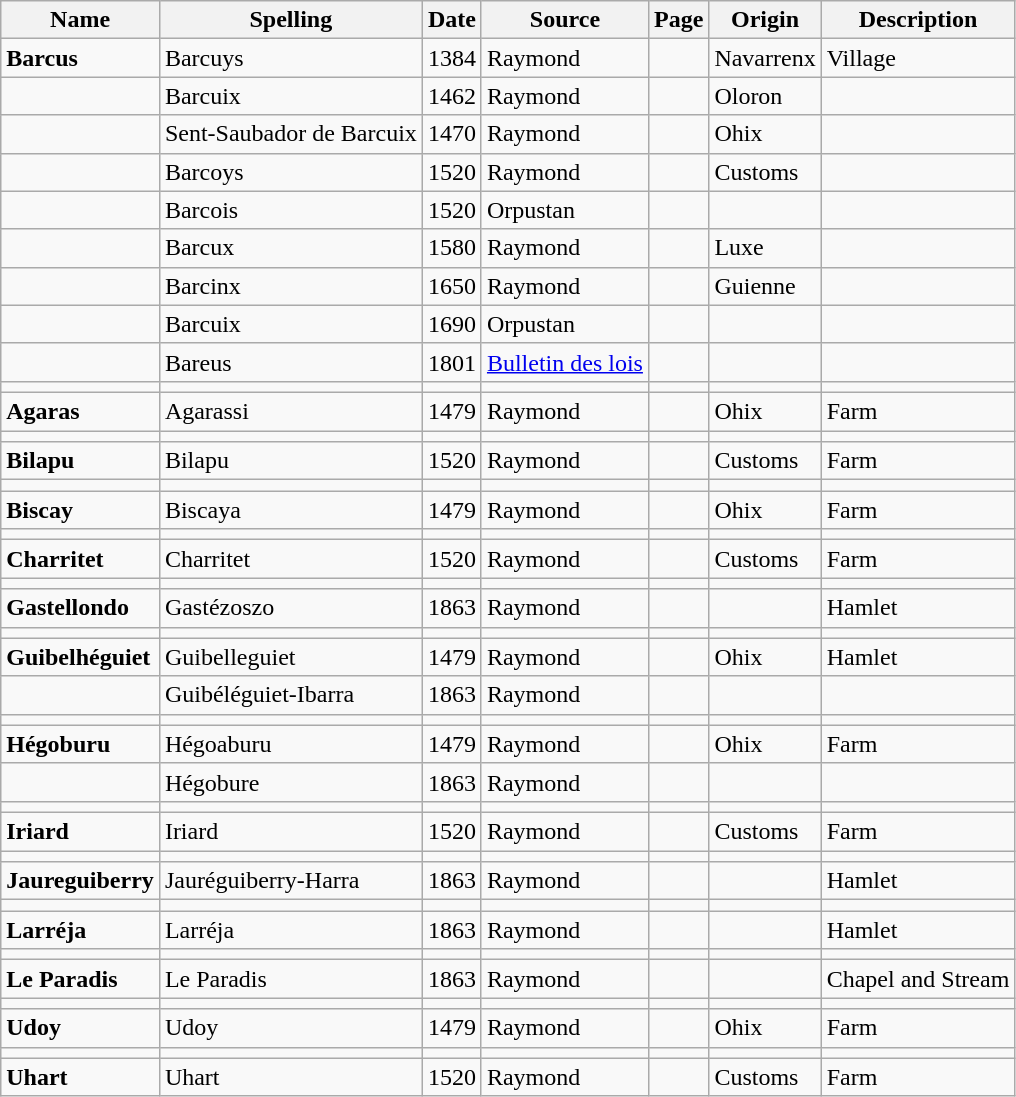<table class="wikitable">
<tr>
<th>Name</th>
<th>Spelling</th>
<th>Date</th>
<th>Source</th>
<th>Page</th>
<th>Origin</th>
<th>Description</th>
</tr>
<tr>
<td><strong>Barcus</strong></td>
<td>Barcuys</td>
<td>1384</td>
<td>Raymond</td>
<td></td>
<td>Navarrenx</td>
<td>Village</td>
</tr>
<tr>
<td></td>
<td>Barcuix</td>
<td>1462</td>
<td>Raymond</td>
<td></td>
<td>Oloron</td>
<td></td>
</tr>
<tr>
<td></td>
<td>Sent-Saubador de Barcuix</td>
<td>1470</td>
<td>Raymond</td>
<td></td>
<td>Ohix</td>
<td></td>
</tr>
<tr>
<td></td>
<td>Barcoys</td>
<td>1520</td>
<td>Raymond</td>
<td></td>
<td>Customs</td>
<td></td>
</tr>
<tr>
<td></td>
<td>Barcois</td>
<td>1520</td>
<td>Orpustan</td>
<td></td>
<td></td>
<td></td>
</tr>
<tr>
<td></td>
<td>Barcux</td>
<td>1580</td>
<td>Raymond</td>
<td></td>
<td>Luxe</td>
<td></td>
</tr>
<tr>
<td></td>
<td>Barcinx</td>
<td>1650</td>
<td>Raymond</td>
<td></td>
<td>Guienne</td>
<td></td>
</tr>
<tr>
<td></td>
<td>Barcuix</td>
<td>1690</td>
<td>Orpustan</td>
<td></td>
<td></td>
<td></td>
</tr>
<tr>
<td></td>
<td>Bareus</td>
<td>1801</td>
<td><a href='#'>Bulletin des lois</a></td>
<td></td>
<td></td>
<td></td>
</tr>
<tr>
<td></td>
<td></td>
<td></td>
<td></td>
<td></td>
<td></td>
<td></td>
</tr>
<tr>
<td><strong>Agaras</strong></td>
<td>Agarassi</td>
<td>1479</td>
<td>Raymond</td>
<td></td>
<td>Ohix</td>
<td>Farm</td>
</tr>
<tr>
<td></td>
<td></td>
<td></td>
<td></td>
<td></td>
<td></td>
<td></td>
</tr>
<tr>
<td><strong>Bilapu</strong></td>
<td>Bilapu</td>
<td>1520</td>
<td>Raymond</td>
<td></td>
<td>Customs</td>
<td>Farm</td>
</tr>
<tr>
<td></td>
<td></td>
<td></td>
<td></td>
<td></td>
<td></td>
<td></td>
</tr>
<tr>
<td><strong>Biscay</strong></td>
<td>Biscaya</td>
<td>1479</td>
<td>Raymond</td>
<td></td>
<td>Ohix</td>
<td>Farm</td>
</tr>
<tr>
<td></td>
<td></td>
<td></td>
<td></td>
<td></td>
<td></td>
<td></td>
</tr>
<tr>
<td><strong>Charritet</strong></td>
<td>Charritet</td>
<td>1520</td>
<td>Raymond</td>
<td></td>
<td>Customs</td>
<td>Farm</td>
</tr>
<tr>
<td></td>
<td></td>
<td></td>
<td></td>
<td></td>
<td></td>
<td></td>
</tr>
<tr>
<td><strong>Gastellondo</strong></td>
<td>Gastézoszo</td>
<td>1863</td>
<td>Raymond</td>
<td></td>
<td></td>
<td>Hamlet</td>
</tr>
<tr>
<td></td>
<td></td>
<td></td>
<td></td>
<td></td>
<td></td>
<td></td>
</tr>
<tr>
<td><strong>Guibelhéguiet</strong></td>
<td>Guibelleguiet</td>
<td>1479</td>
<td>Raymond</td>
<td></td>
<td>Ohix</td>
<td>Hamlet</td>
</tr>
<tr>
<td></td>
<td>Guibéléguiet-Ibarra</td>
<td>1863</td>
<td>Raymond</td>
<td></td>
<td></td>
<td></td>
</tr>
<tr>
<td></td>
<td></td>
<td></td>
<td></td>
<td></td>
<td></td>
<td></td>
</tr>
<tr>
<td><strong>Hégoburu</strong></td>
<td>Hégoaburu</td>
<td>1479</td>
<td>Raymond</td>
<td></td>
<td>Ohix</td>
<td>Farm</td>
</tr>
<tr>
<td></td>
<td>Hégobure</td>
<td>1863</td>
<td>Raymond</td>
<td></td>
<td></td>
<td></td>
</tr>
<tr>
<td></td>
<td></td>
<td></td>
<td></td>
<td></td>
<td></td>
<td></td>
</tr>
<tr>
<td><strong>Iriard</strong></td>
<td>Iriard</td>
<td>1520</td>
<td>Raymond</td>
<td></td>
<td>Customs</td>
<td>Farm</td>
</tr>
<tr>
<td></td>
<td></td>
<td></td>
<td></td>
<td></td>
<td></td>
<td></td>
</tr>
<tr>
<td><strong>Jaureguiberry</strong></td>
<td>Jauréguiberry-Harra</td>
<td>1863</td>
<td>Raymond</td>
<td></td>
<td></td>
<td>Hamlet</td>
</tr>
<tr>
<td></td>
<td></td>
<td></td>
<td></td>
<td></td>
<td></td>
<td></td>
</tr>
<tr>
<td><strong>Larréja</strong></td>
<td>Larréja</td>
<td>1863</td>
<td>Raymond</td>
<td></td>
<td></td>
<td>Hamlet</td>
</tr>
<tr>
<td></td>
<td></td>
<td></td>
<td></td>
<td></td>
<td></td>
<td></td>
</tr>
<tr>
<td><strong>Le Paradis</strong></td>
<td>Le Paradis</td>
<td>1863</td>
<td>Raymond</td>
<td></td>
<td></td>
<td>Chapel and Stream</td>
</tr>
<tr>
<td></td>
<td></td>
<td></td>
<td></td>
<td></td>
<td></td>
<td></td>
</tr>
<tr>
<td><strong>Udoy</strong></td>
<td>Udoy</td>
<td>1479</td>
<td>Raymond</td>
<td></td>
<td>Ohix</td>
<td>Farm</td>
</tr>
<tr>
<td></td>
<td></td>
<td></td>
<td></td>
<td></td>
<td></td>
<td></td>
</tr>
<tr>
<td><strong>Uhart</strong></td>
<td>Uhart</td>
<td>1520</td>
<td>Raymond</td>
<td></td>
<td>Customs</td>
<td>Farm</td>
</tr>
</table>
